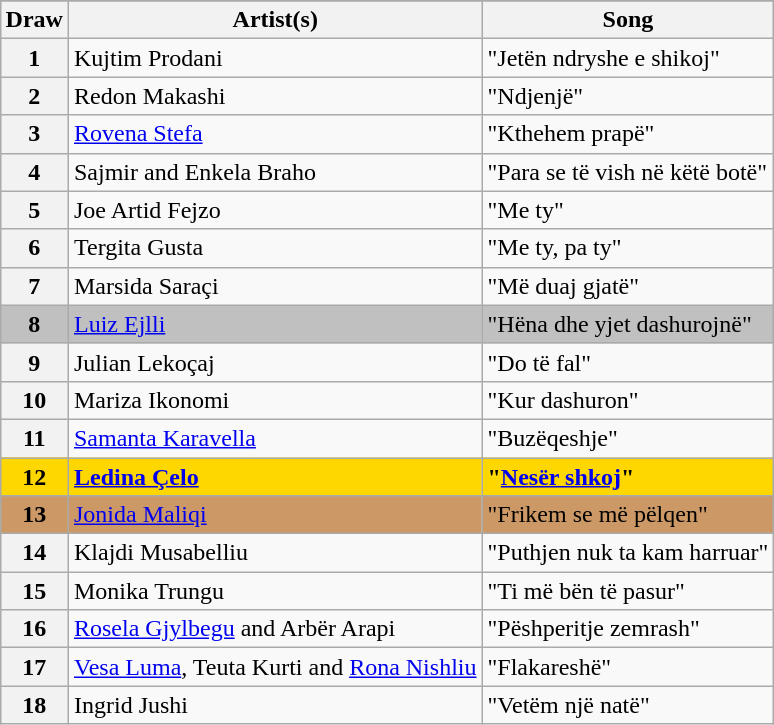<table class="sortable wikitable plainrowheaders" style="margin: 1em auto 1em auto;">
<tr>
</tr>
<tr>
<th scope="col">Draw</th>
<th scope="col">Artist(s)</th>
<th scope="col">Song</th>
</tr>
<tr>
<th scope="row" style="text-align:center;">1</th>
<td>Kujtim Prodani</td>
<td>"Jetën ndryshe e shikoj"</td>
</tr>
<tr>
<th scope="row" style="text-align:center;">2</th>
<td>Redon Makashi</td>
<td>"Ndjenjë"</td>
</tr>
<tr>
<th scope="row" style="text-align:center;">3</th>
<td><a href='#'>Rovena Stefa</a></td>
<td>"Kthehem prapë"</td>
</tr>
<tr>
<th scope="row" style="text-align:center;">4</th>
<td>Sajmir and Enkela Braho</td>
<td>"Para se të vish në këtë botë"</td>
</tr>
<tr>
<th scope="row" style="text-align:center;">5</th>
<td>Joe Artid Fejzo</td>
<td>"Me ty"</td>
</tr>
<tr>
<th scope="row" style="text-align:center;">6</th>
<td>Tergita Gusta</td>
<td>"Me ty, pa ty"</td>
</tr>
<tr>
<th scope="row" style="text-align:center;">7</th>
<td>Marsida Saraçi</td>
<td>"Më duaj gjatë"</td>
</tr>
<tr style="background:silver;">
<th scope="row" style="text-align:center; background:silver;">8</th>
<td><a href='#'>Luiz Ejlli</a></td>
<td>"Hëna dhe yjet dashurojnë"</td>
</tr>
<tr>
<th scope="row" style="text-align:center;">9</th>
<td>Julian Lekoçaj</td>
<td>"Do të fal"</td>
</tr>
<tr>
<th scope="row" style="text-align:center;">10</th>
<td>Mariza Ikonomi</td>
<td>"Kur dashuron"</td>
</tr>
<tr>
<th scope="row" style="text-align:center;">11</th>
<td><a href='#'>Samanta Karavella</a></td>
<td>"Buzëqeshje"</td>
</tr>
<tr style="font-weight:bold; background:gold;">
<th scope="row" style="text-align:center; font-weight:bold; background:gold;">12</th>
<td><a href='#'>Ledina Çelo</a></td>
<td>"<a href='#'>Nesër shkoj</a>"</td>
</tr>
<tr style="background:#CC9966;">
<th scope="row" style="text-align:center; background:#CC9966;">13</th>
<td><a href='#'>Jonida Maliqi</a></td>
<td>"Frikem se më pëlqen"</td>
</tr>
<tr>
<th scope="row" style="text-align:center;">14</th>
<td>Klajdi Musabelliu</td>
<td>"Puthjen nuk ta kam harruar"</td>
</tr>
<tr>
<th scope="row" style="text-align:center;">15</th>
<td>Monika Trungu</td>
<td>"Ti më bën të pasur"</td>
</tr>
<tr>
<th scope="row" style="text-align:center;">16</th>
<td><a href='#'>Rosela Gjylbegu</a> and Arbër Arapi</td>
<td>"Pëshperitje zemrash"</td>
</tr>
<tr>
<th scope="row" style="text-align:center;">17</th>
<td><a href='#'>Vesa Luma</a>, Teuta Kurti and <a href='#'>Rona Nishliu</a></td>
<td>"Flakareshë"</td>
</tr>
<tr>
<th scope="row" style="text-align:center;">18</th>
<td>Ingrid Jushi</td>
<td>"Vetëm një natë"</td>
</tr>
</table>
